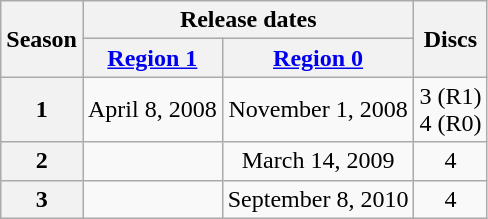<table class="wikitable" style="text-align:center">
<tr>
<th rowspan="2">Season</th>
<th colspan="2">Release dates</th>
<th rowspan="2">Discs</th>
</tr>
<tr>
<th><a href='#'>Region 1</a><br></th>
<th><a href='#'>Region 0</a></th>
</tr>
<tr>
<th>1</th>
<td>April 8, 2008</td>
<td>November 1, 2008</td>
<td>3 (R1)<br>4 (R0)</td>
</tr>
<tr>
<th>2</th>
<td></td>
<td>March 14, 2009</td>
<td>4</td>
</tr>
<tr>
<th>3</th>
<td></td>
<td>September 8, 2010</td>
<td>4</td>
</tr>
</table>
